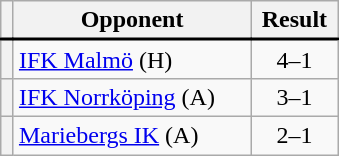<table class="wikitable plainrowheaders" style="text-align:center;margin-left:1em;float:right;clear:right;min-width:226px">
<tr>
<th scope="col"></th>
<th scope="col">Opponent</th>
<th scope="col">Result</th>
</tr>
<tr style="border-top:2px solid black">
<th scope="row" style="text-align:center"></th>
<td align="left"><a href='#'>IFK Malmö</a> (H)</td>
<td>4–1</td>
</tr>
<tr>
<th scope="row" style="text-align:center"></th>
<td align="left"><a href='#'>IFK Norrköping</a> (A)</td>
<td>3–1</td>
</tr>
<tr>
<th scope="row" style="text-align:center"></th>
<td align="left"><a href='#'>Mariebergs IK</a> (A)</td>
<td>2–1</td>
</tr>
</table>
